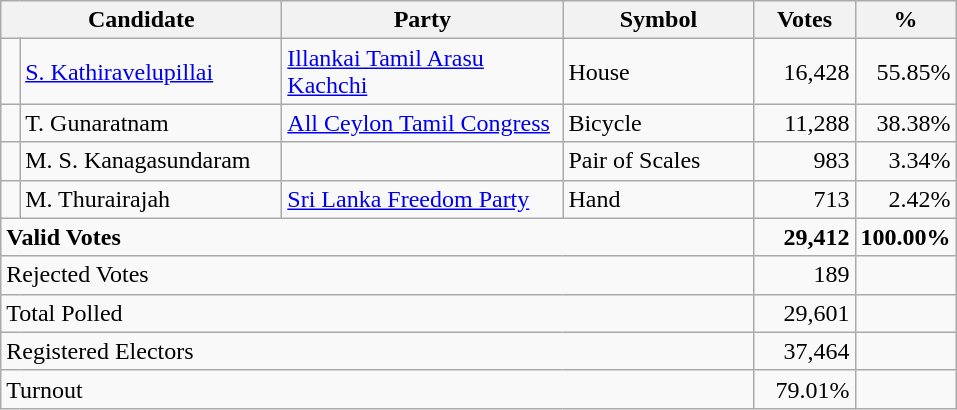<table class="wikitable" border="1" style="text-align:right;">
<tr>
<th align=left colspan=2 width="180">Candidate</th>
<th align=left width="180">Party</th>
<th align=left width="120">Symbol</th>
<th align=left width="60">Votes</th>
<th align=left width="60">%</th>
</tr>
<tr>
<td bgcolor=> </td>
<td align=left><a href='#'>S. Kathiravelupillai</a></td>
<td align=left><a href='#'>Illankai Tamil Arasu Kachchi</a></td>
<td align=left>House</td>
<td>16,428</td>
<td>55.85%</td>
</tr>
<tr>
<td bgcolor=> </td>
<td align=left>T. Gunaratnam</td>
<td align=left><a href='#'>All Ceylon Tamil Congress</a></td>
<td align=left>Bicycle</td>
<td>11,288</td>
<td>38.38%</td>
</tr>
<tr>
<td></td>
<td align=left>M. S. Kanagasundaram</td>
<td></td>
<td align=left>Pair of Scales</td>
<td>983</td>
<td>3.34%</td>
</tr>
<tr>
<td bgcolor=> </td>
<td align=left>M. Thurairajah</td>
<td align=left><a href='#'>Sri Lanka Freedom Party</a></td>
<td align=left>Hand</td>
<td>713</td>
<td>2.42%</td>
</tr>
<tr>
<td align=left colspan=4><strong>Valid Votes</strong></td>
<td><strong>29,412</strong></td>
<td><strong>100.00%</strong></td>
</tr>
<tr>
<td align=left colspan=4>Rejected Votes</td>
<td>189</td>
<td></td>
</tr>
<tr>
<td align=left colspan=4>Total Polled</td>
<td>29,601</td>
<td></td>
</tr>
<tr>
<td align=left colspan=4>Registered Electors</td>
<td>37,464</td>
<td></td>
</tr>
<tr>
<td align=left colspan=4>Turnout</td>
<td>79.01%</td>
</tr>
</table>
